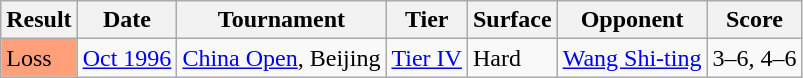<table class="sortable wikitable">
<tr>
<th>Result</th>
<th>Date</th>
<th>Tournament</th>
<th>Tier</th>
<th>Surface</th>
<th>Opponent</th>
<th class="unsortable">Score</th>
</tr>
<tr>
<td style="background:#FFA07A;">Loss</td>
<td><a href='#'>Oct 1996</a></td>
<td><a href='#'>China Open</a>, Beijing</td>
<td><a href='#'>Tier IV</a></td>
<td>Hard</td>
<td> <a href='#'>Wang Shi-ting</a></td>
<td>3–6, 4–6</td>
</tr>
</table>
